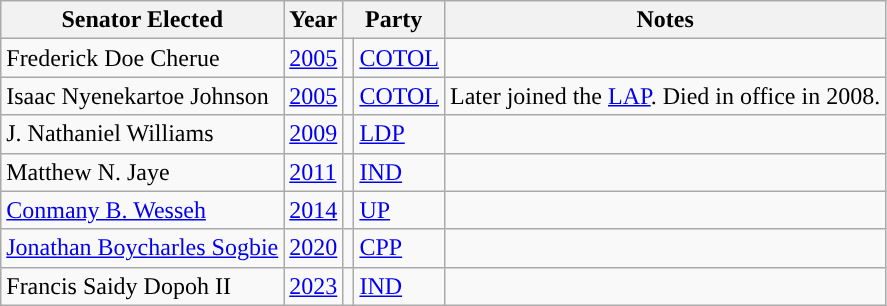<table class="wikitable">
<tr>
<th>Senator Elected</th>
<th>Year</th>
<th colspan=2>Party</th>
<th>Notes</th>
</tr>
<tr>
<td>Frederick Doe Cherue</td>
<td><a href='#'>2005</a></td>
<td></td>
<td><a href='#'>COTOL</a></td>
<td></td>
</tr>
<tr>
<td>Isaac Nyenekartoe Johnson</td>
<td><a href='#'>2005</a></td>
<td></td>
<td><a href='#'>COTOL</a></td>
<td>Later joined the <a href='#'>LAP</a>. Died in office in 2008.</td>
</tr>
<tr>
<td>J. Nathaniel Williams</td>
<td><a href='#'>2009</a></td>
<td></td>
<td><a href='#'>LDP</a></td>
<td></td>
</tr>
<tr>
<td>Matthew N. Jaye</td>
<td><a href='#'>2011</a></td>
<td></td>
<td><a href='#'>IND</a></td>
<td></td>
</tr>
<tr>
<td><a href='#'>Conmany B. Wesseh</a></td>
<td><a href='#'>2014</a></td>
<td></td>
<td><a href='#'>UP</a></td>
<td></td>
</tr>
<tr>
<td><a href='#'>Jonathan Boycharles Sogbie</a></td>
<td><a href='#'>2020</a></td>
<td></td>
<td><a href='#'>CPP</a></td>
<td></td>
</tr>
<tr>
<td>Francis Saidy Dopoh II</td>
<td><a href='#'>2023</a></td>
<td></td>
<td><a href='#'>IND</a></td>
<td></td>
</tr>
</table>
